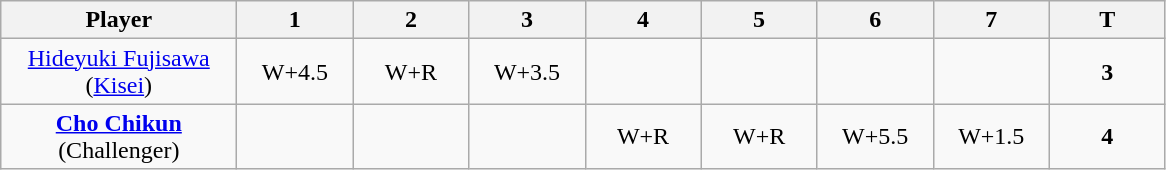<table class="wikitable" style="text-align:center;">
<tr>
<th width=150>Player</th>
<th width=70>1</th>
<th width=70>2</th>
<th width=70>3</th>
<th width=70>4</th>
<th width=70>5</th>
<th width=70>6</th>
<th width=70>7</th>
<th width=70>T</th>
</tr>
<tr>
<td><a href='#'>Hideyuki Fujisawa</a> (<a href='#'>Kisei</a>)</td>
<td>W+4.5</td>
<td>W+R</td>
<td>W+3.5</td>
<td></td>
<td></td>
<td></td>
<td></td>
<td><strong>3</strong></td>
</tr>
<tr>
<td><strong><a href='#'>Cho Chikun</a></strong> (Challenger)</td>
<td></td>
<td></td>
<td></td>
<td>W+R</td>
<td>W+R</td>
<td>W+5.5</td>
<td>W+1.5</td>
<td><strong>4</strong></td>
</tr>
</table>
